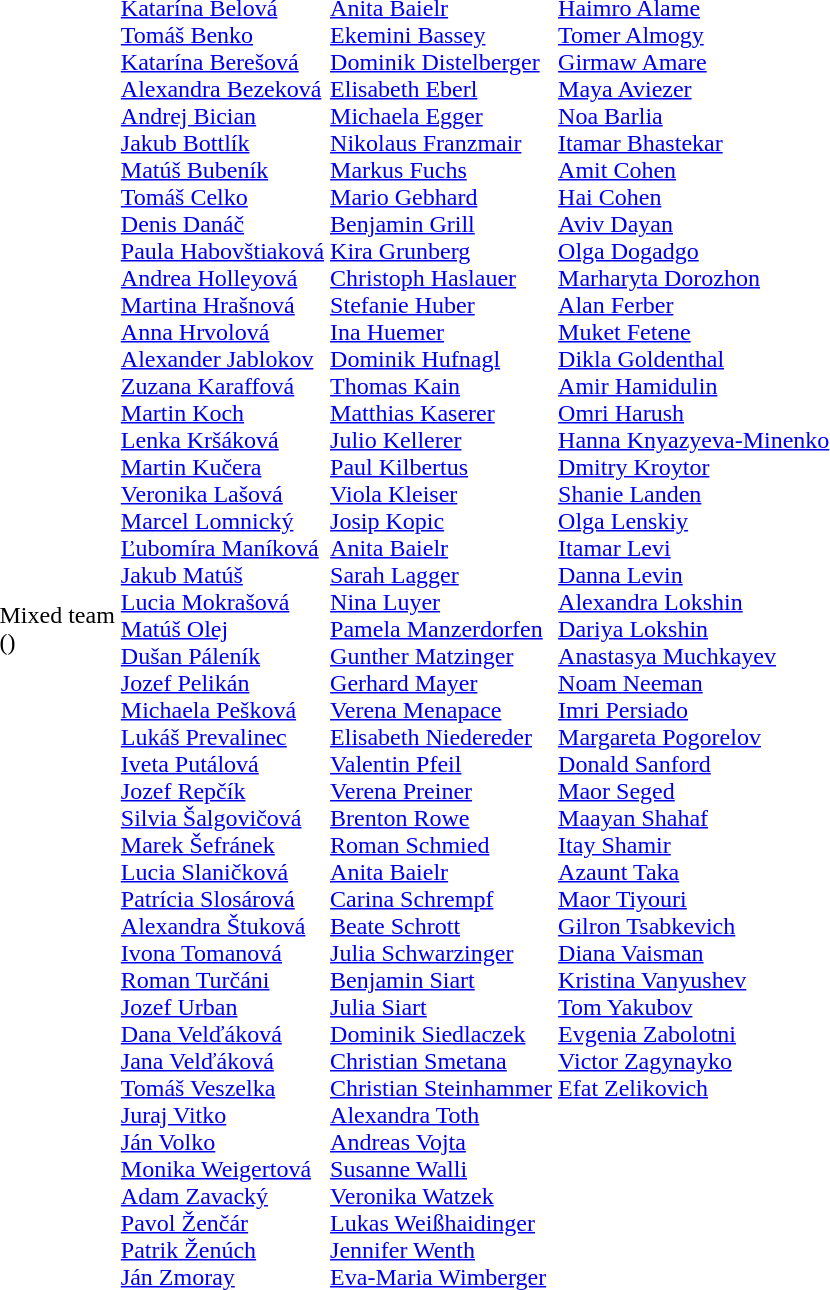<table>
<tr>
<td>Mixed team<br>()</td>
<td valign=top><br><a href='#'>Katarína Belová</a><br><a href='#'>Tomáš Benko</a><br><a href='#'>Katarína Berešová</a><br><a href='#'>Alexandra Bezeková</a><br><a href='#'>Andrej Bician</a><br><a href='#'>Jakub Bottlík</a><br><a href='#'>Matúš Bubeník</a><br><a href='#'>Tomáš Celko</a><br><a href='#'>Denis Danáč</a><br><a href='#'>Paula Habovštiaková</a><br><a href='#'>Andrea Holleyová</a><br><a href='#'>Martina Hrašnová</a><br><a href='#'>Anna Hrvolová</a><br><a href='#'>Alexander Jablokov</a><br><a href='#'>Zuzana Karaffová</a><br><a href='#'>Martin Koch</a><br><a href='#'>Lenka Kršáková</a><br><a href='#'>Martin Kučera</a><br><a href='#'>Veronika Lašová</a><br><a href='#'>Marcel Lomnický</a><br><a href='#'>Ľubomíra Maníková</a><br><a href='#'>Jakub Matúš</a><br><a href='#'>Lucia Mokrašová</a><br><a href='#'>Matúš Olej</a><br><a href='#'>Dušan Páleník</a><br><a href='#'>Jozef Pelikán</a><br><a href='#'>Michaela Pešková</a><br><a href='#'>Lukáš Prevalinec</a><br><a href='#'>Iveta Putálová</a><br><a href='#'>Jozef Repčík</a><br><a href='#'>Silvia Šalgovičová</a><br><a href='#'>Marek Šefránek</a><br><a href='#'>Lucia Slaničková</a><br><a href='#'>Patrícia Slosárová</a><br><a href='#'>Alexandra Štuková</a><br><a href='#'>Ivona Tomanová</a><br><a href='#'>Roman Turčáni</a><br><a href='#'>Jozef Urban</a><br><a href='#'>Dana Velďáková</a><br><a href='#'>Jana Velďáková</a><br><a href='#'>Tomáš Veszelka</a><br><a href='#'>Juraj Vitko</a><br><a href='#'>Ján Volko</a><br><a href='#'>Monika Weigertová</a><br><a href='#'>Adam Zavacký</a><br><a href='#'>Pavol Ženčár</a><br><a href='#'>Patrik Ženúch</a><br><a href='#'>Ján Zmoray</a></td>
<td valign=top><br><a href='#'>Anita Baielr</a><br><a href='#'>Ekemini Bassey</a><br><a href='#'>Dominik Distelberger</a><br><a href='#'>Elisabeth Eberl</a><br><a href='#'>Michaela Egger</a><br><a href='#'>Nikolaus Franzmair</a><br><a href='#'>Markus Fuchs</a><br><a href='#'>Mario Gebhard</a><br><a href='#'>Benjamin Grill</a><br><a href='#'>Kira Grunberg</a><br><a href='#'>Christoph Haslauer</a><br><a href='#'>Stefanie Huber</a><br><a href='#'>Ina Huemer</a><br><a href='#'>Dominik Hufnagl</a><br><a href='#'>Thomas Kain</a><br><a href='#'>Matthias Kaserer</a><br><a href='#'>Julio Kellerer</a><br><a href='#'>Paul Kilbertus</a><br><a href='#'>Viola Kleiser</a><br><a href='#'>Josip Kopic</a><br><a href='#'>Anita Baielr</a><br><a href='#'>Sarah Lagger</a><br><a href='#'>Nina Luyer</a><br><a href='#'>Pamela Manzerdorfen</a><br><a href='#'>Gunther Matzinger</a><br><a href='#'>Gerhard Mayer</a><br><a href='#'>Verena Menapace</a><br><a href='#'>Elisabeth Niedereder</a><br><a href='#'>Valentin Pfeil</a><br><a href='#'>Verena Preiner</a><br><a href='#'>Brenton Rowe</a><br><a href='#'>Roman Schmied</a><br><a href='#'>Anita Baielr</a><br><a href='#'>Carina Schrempf</a><br><a href='#'>Beate Schrott</a><br><a href='#'>Julia Schwarzinger</a><br><a href='#'>Benjamin Siart</a><br><a href='#'>Julia Siart</a><br><a href='#'>Dominik Siedlaczek</a><br><a href='#'>Christian Smetana</a><br><a href='#'>Christian Steinhammer</a><br><a href='#'>Alexandra Toth</a><br><a href='#'>Andreas Vojta</a><br><a href='#'>Susanne Walli</a><br><a href='#'>Veronika Watzek</a><br><a href='#'>Lukas Weißhaidinger</a><br><a href='#'>Jennifer Wenth</a><br><a href='#'>Eva-Maria Wimberger</a></td>
<td valign=top><br><a href='#'>Haimro Alame</a><br><a href='#'>Tomer Almogy</a><br><a href='#'>Girmaw Amare</a><br><a href='#'>Maya Aviezer</a><br><a href='#'>Noa Barlia</a><br><a href='#'>Itamar Bhastekar</a><br><a href='#'>Amit Cohen</a><br><a href='#'>Hai Cohen</a><br><a href='#'>Aviv Dayan</a><br><a href='#'>Olga Dogadgo</a><br><a href='#'>Marharyta Dorozhon</a><br><a href='#'>Alan Ferber</a><br><a href='#'>Muket Fetene</a><br><a href='#'>Dikla Goldenthal</a><br><a href='#'>Amir Hamidulin</a><br><a href='#'>Omri Harush</a><br><a href='#'>Hanna Knyazyeva-Minenko</a><br><a href='#'>Dmitry Kroytor</a><br><a href='#'>Shanie Landen</a><br><a href='#'>Olga Lenskiy</a><br><a href='#'>Itamar Levi</a><br><a href='#'>Danna Levin</a><br><a href='#'>Alexandra Lokshin</a><br><a href='#'>Dariya Lokshin</a><br><a href='#'>Anastasya Muchkayev</a><br><a href='#'>Noam Neeman</a><br><a href='#'>Imri Persiado</a><br><a href='#'>Margareta Pogorelov</a><br><a href='#'>Donald Sanford</a><br><a href='#'>Maor Seged</a><br><a href='#'>Maayan Shahaf</a><br><a href='#'>Itay Shamir</a><br><a href='#'>Azaunt Taka</a><br><a href='#'>Maor Tiyouri</a><br><a href='#'>Gilron Tsabkevich</a><br><a href='#'>Diana Vaisman</a><br><a href='#'>Kristina Vanyushev</a><br><a href='#'>Tom Yakubov</a><br><a href='#'>Evgenia Zabolotni</a><br><a href='#'>Victor Zagynayko</a><br><a href='#'>Efat Zelikovich</a></td>
</tr>
</table>
